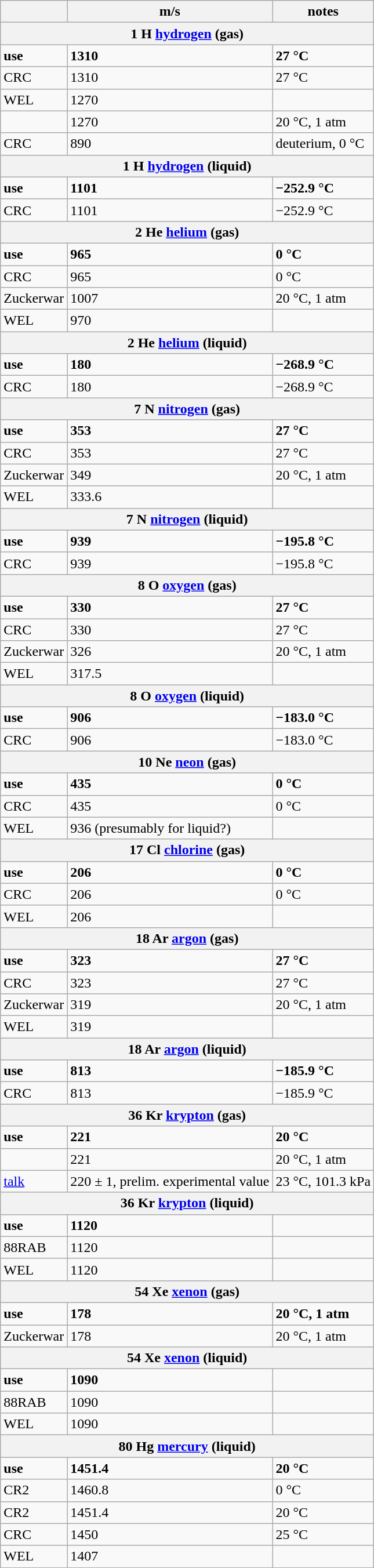<table class="wikitable">
<tr>
<th></th>
<th>m/s</th>
<th>notes</th>
</tr>
<tr>
<th colspan="3"> 1 H <a href='#'>hydrogen</a> (gas)</th>
</tr>
<tr style="font-weight:bold">
<td>use</td>
<td>1310</td>
<td>27 °C</td>
</tr>
<tr>
<td>CRC</td>
<td>1310</td>
<td>27 °C</td>
</tr>
<tr>
<td>WEL</td>
<td>1270</td>
<td></td>
</tr>
<tr>
<td></td>
<td>1270</td>
<td>20 °C, 1 atm</td>
</tr>
<tr>
<td>CRC</td>
<td>890</td>
<td>deuterium, 0 °C</td>
</tr>
<tr>
<th colspan="3"> 1 H <a href='#'>hydrogen</a> (liquid)</th>
</tr>
<tr style="font-weight:bold">
<td>use</td>
<td>1101</td>
<td>−252.9 °C</td>
</tr>
<tr>
<td>CRC</td>
<td>1101</td>
<td>−252.9 °C</td>
</tr>
<tr>
<th colspan="3"> 2 He <a href='#'>helium</a> (gas)</th>
</tr>
<tr style="font-weight:bold">
<td>use</td>
<td>965</td>
<td>0 °C</td>
</tr>
<tr>
<td>CRC</td>
<td>965</td>
<td>0 °C</td>
</tr>
<tr>
<td>Zuckerwar</td>
<td>1007</td>
<td>20 °C, 1 atm</td>
</tr>
<tr>
<td>WEL</td>
<td>970</td>
<td></td>
</tr>
<tr>
<th colspan="3"> 2 He <a href='#'>helium</a> (liquid)</th>
</tr>
<tr style="font-weight:bold">
<td>use</td>
<td>180</td>
<td>−268.9 °C</td>
</tr>
<tr>
<td>CRC</td>
<td>180</td>
<td>−268.9 °C</td>
</tr>
<tr>
<th colspan="3"> 7 N <a href='#'>nitrogen</a> (gas)</th>
</tr>
<tr style="font-weight:bold">
<td>use</td>
<td>353</td>
<td>27 °C</td>
</tr>
<tr>
<td>CRC</td>
<td>353</td>
<td>27 °C</td>
</tr>
<tr>
<td>Zuckerwar</td>
<td>349</td>
<td>20 °C, 1 atm</td>
</tr>
<tr>
<td>WEL</td>
<td>333.6</td>
<td></td>
</tr>
<tr>
<th colspan="3"> 7 N <a href='#'>nitrogen</a> (liquid)</th>
</tr>
<tr style="font-weight:bold">
<td>use</td>
<td>939</td>
<td>−195.8 °C</td>
</tr>
<tr>
<td>CRC</td>
<td>939</td>
<td>−195.8 °C</td>
</tr>
<tr>
<th colspan="3"> 8 O <a href='#'>oxygen</a> (gas)</th>
</tr>
<tr style="font-weight:bold">
<td>use</td>
<td>330</td>
<td>27 °C</td>
</tr>
<tr>
<td>CRC</td>
<td>330</td>
<td>27 °C</td>
</tr>
<tr>
<td>Zuckerwar</td>
<td>326</td>
<td>20 °C, 1 atm</td>
</tr>
<tr>
<td>WEL</td>
<td>317.5</td>
<td></td>
</tr>
<tr>
<th colspan="3"> 8 O <a href='#'>oxygen</a> (liquid)</th>
</tr>
<tr style="font-weight:bold">
<td>use</td>
<td>906</td>
<td>−183.0 °C</td>
</tr>
<tr>
<td>CRC</td>
<td>906</td>
<td>−183.0 °C</td>
</tr>
<tr>
<th colspan="3"> 10 Ne <a href='#'>neon</a> (gas)</th>
</tr>
<tr style="font-weight:bold">
<td>use</td>
<td>435</td>
<td>0 °C</td>
</tr>
<tr>
<td>CRC</td>
<td>435</td>
<td>0 °C</td>
</tr>
<tr>
<td>WEL</td>
<td>936 (presumably for liquid?)</td>
<td></td>
</tr>
<tr>
<th colspan="3"> 17 Cl <a href='#'>chlorine</a> (gas)</th>
</tr>
<tr style="font-weight:bold">
<td>use</td>
<td>206</td>
<td>0 °C</td>
</tr>
<tr>
<td>CRC</td>
<td>206</td>
<td>0 °C</td>
</tr>
<tr>
<td>WEL</td>
<td>206</td>
<td></td>
</tr>
<tr>
<th colspan="3"> 18 Ar <a href='#'>argon</a> (gas)</th>
</tr>
<tr style="font-weight:bold">
<td>use</td>
<td>323</td>
<td>27 °C</td>
</tr>
<tr>
<td>CRC</td>
<td>323</td>
<td>27 °C</td>
</tr>
<tr>
<td>Zuckerwar</td>
<td>319</td>
<td>20 °C, 1 atm</td>
</tr>
<tr>
<td>WEL</td>
<td>319</td>
<td></td>
</tr>
<tr>
<th colspan="3"> 18 Ar <a href='#'>argon</a> (liquid)</th>
</tr>
<tr style="font-weight:bold">
<td>use</td>
<td>813</td>
<td>−185.9 °C</td>
</tr>
<tr>
<td>CRC</td>
<td>813</td>
<td>−185.9 °C</td>
</tr>
<tr>
<th colspan="3"> 36 Kr <a href='#'>krypton</a> (gas)</th>
</tr>
<tr style="font-weight:bold">
<td>use</td>
<td>221</td>
<td>20 °C</td>
</tr>
<tr>
<td></td>
<td>221</td>
<td>20 °C, 1 atm</td>
</tr>
<tr>
<td><a href='#'>talk</a></td>
<td>220 ± 1, prelim. experimental value</td>
<td>23 °C, 101.3 kPa</td>
</tr>
<tr>
<th colspan="3"> 36 Kr <a href='#'>krypton</a> (liquid)</th>
</tr>
<tr style="font-weight:bold">
<td>use</td>
<td>1120</td>
<td></td>
</tr>
<tr>
<td>88RAB</td>
<td>1120</td>
<td></td>
</tr>
<tr>
<td>WEL</td>
<td>1120</td>
<td></td>
</tr>
<tr>
<th colspan="3"> 54 Xe <a href='#'>xenon</a> (gas)</th>
</tr>
<tr style="font-weight:bold">
<td>use</td>
<td>178</td>
<td>20 °C, 1 atm</td>
</tr>
<tr>
<td>Zuckerwar</td>
<td>178</td>
<td>20 °C, 1 atm</td>
</tr>
<tr>
<th colspan="3"> 54 Xe <a href='#'>xenon</a> (liquid)</th>
</tr>
<tr style="font-weight:bold">
<td>use</td>
<td>1090</td>
<td></td>
</tr>
<tr>
<td>88RAB</td>
<td>1090</td>
<td></td>
</tr>
<tr>
<td>WEL</td>
<td>1090</td>
<td></td>
</tr>
<tr>
<th colspan="3"> 80 Hg <a href='#'>mercury</a> (liquid)</th>
</tr>
<tr style="font-weight:bold">
<td>use</td>
<td>1451.4</td>
<td>20 °C</td>
</tr>
<tr>
<td>CR2</td>
<td>1460.8</td>
<td>0 °C</td>
</tr>
<tr>
<td>CR2</td>
<td>1451.4</td>
<td>20 °C</td>
</tr>
<tr>
<td>CRC</td>
<td>1450</td>
<td>25 °C</td>
</tr>
<tr>
<td>WEL</td>
<td>1407</td>
<td></td>
</tr>
</table>
